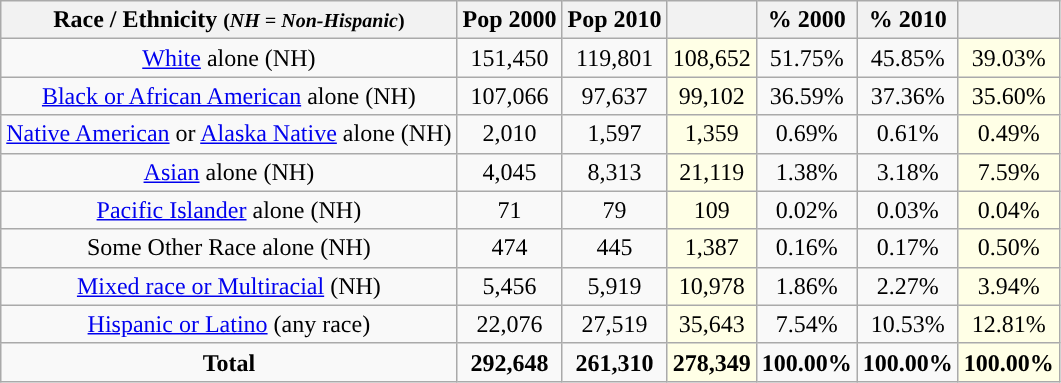<table class="wikitable" style="text-align:center;">
<tr>
<th>Race / Ethnicity <small>(<em>NH = Non-Hispanic</em>)</small></th>
<th>Pop 2000</th>
<th>Pop 2010</th>
<th></th>
<th>% 2000</th>
<th>% 2010</th>
<th></th>
</tr>
<tr>
<td><a href='#'>White</a> alone (NH)</td>
<td>151,450</td>
<td>119,801</td>
<td style='background: #ffffe6;'>108,652</td>
<td>51.75%</td>
<td>45.85%</td>
<td style='background: #ffffe6;'>39.03%</td>
</tr>
<tr>
<td><a href='#'>Black or African American</a> alone (NH)</td>
<td>107,066</td>
<td>97,637</td>
<td style='background: #ffffe6;'>99,102</td>
<td>36.59%</td>
<td>37.36%</td>
<td style='background: #ffffe6;'>35.60%</td>
</tr>
<tr>
<td><a href='#'>Native American</a> or <a href='#'>Alaska Native</a> alone (NH)</td>
<td>2,010</td>
<td>1,597</td>
<td style='background: #ffffe6;'>1,359</td>
<td>0.69%</td>
<td>0.61%</td>
<td style='background: #ffffe6;'>0.49%</td>
</tr>
<tr>
<td><a href='#'>Asian</a> alone (NH)</td>
<td>4,045</td>
<td>8,313</td>
<td style='background: #ffffe6;'>21,119</td>
<td>1.38%</td>
<td>3.18%</td>
<td style='background: #ffffe6;'>7.59%</td>
</tr>
<tr>
<td><a href='#'>Pacific Islander</a> alone (NH)</td>
<td>71</td>
<td>79</td>
<td style='background: #ffffe6;'>109</td>
<td>0.02%</td>
<td>0.03%</td>
<td style='background: #ffffe6;'>0.04%</td>
</tr>
<tr>
<td>Some Other Race alone (NH)</td>
<td>474</td>
<td>445</td>
<td style='background: #ffffe6;'>1,387</td>
<td>0.16%</td>
<td>0.17%</td>
<td style='background: #ffffe6;'>0.50%</td>
</tr>
<tr>
<td><a href='#'>Mixed race or Multiracial</a> (NH)</td>
<td>5,456</td>
<td>5,919</td>
<td style='background: #ffffe6;'>10,978</td>
<td>1.86%</td>
<td>2.27%</td>
<td style='background: #ffffe6;'>3.94%</td>
</tr>
<tr>
<td><a href='#'>Hispanic or Latino</a> (any race)</td>
<td>22,076</td>
<td>27,519</td>
<td style='background: #ffffe6;'>35,643</td>
<td>7.54%</td>
<td>10.53%</td>
<td style='background: #ffffe6;'>12.81%</td>
</tr>
<tr>
<td><strong>Total</strong></td>
<td><strong>292,648</strong></td>
<td><strong>261,310</strong></td>
<td style='background: #ffffe6;'><strong>278,349</strong></td>
<td><strong>100.00%</strong></td>
<td><strong>100.00%</strong></td>
<td style='background: #ffffe6;'><strong>100.00%</strong></td>
</tr>
</table>
